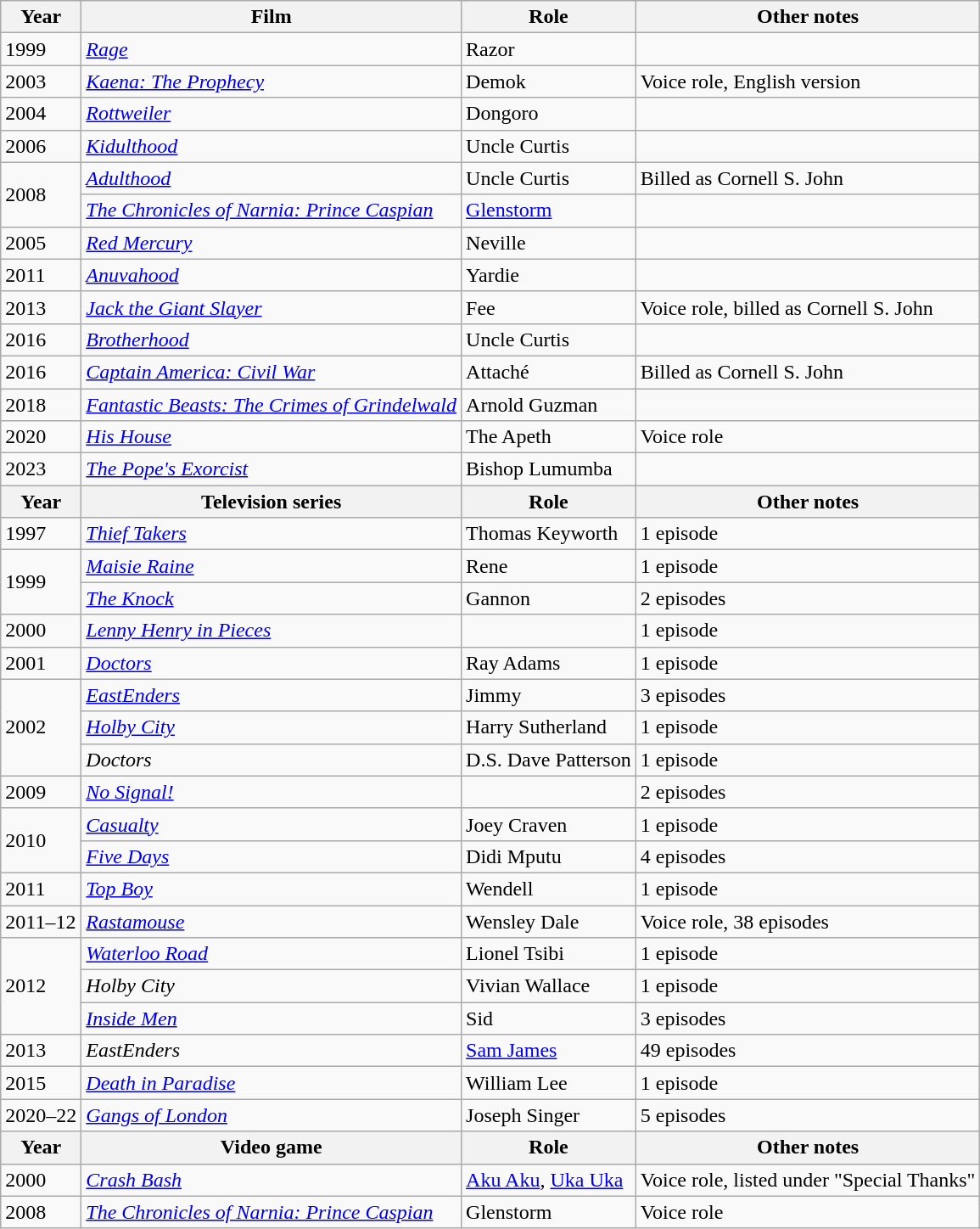<table class="wikitable">
<tr>
<th>Year</th>
<th>Film</th>
<th>Role</th>
<th>Other notes</th>
</tr>
<tr>
<td>1999</td>
<td><em><a href='#'>Rage</a></em></td>
<td>Razor</td>
<td></td>
</tr>
<tr>
<td>2003</td>
<td><em><a href='#'>Kaena: The Prophecy</a></em></td>
<td>Demok</td>
<td>Voice role, English version</td>
</tr>
<tr>
<td>2004</td>
<td><em><a href='#'>Rottweiler</a></em></td>
<td>Dongoro</td>
<td></td>
</tr>
<tr>
<td>2006</td>
<td><em><a href='#'>Kidulthood</a></em></td>
<td>Uncle Curtis</td>
<td></td>
</tr>
<tr>
<td rowspan=2>2008</td>
<td><em><a href='#'>Adulthood</a></em></td>
<td>Uncle Curtis</td>
<td>Billed as Cornell S. John</td>
</tr>
<tr>
<td><em><a href='#'>The Chronicles of Narnia: Prince Caspian</a></em></td>
<td><a href='#'>Glenstorm</a></td>
<td></td>
</tr>
<tr>
<td>2005</td>
<td><em><a href='#'>Red Mercury</a></em></td>
<td>Neville</td>
<td></td>
</tr>
<tr>
<td>2011</td>
<td><em><a href='#'>Anuvahood</a></em></td>
<td>Yardie</td>
<td></td>
</tr>
<tr>
<td>2013</td>
<td><em><a href='#'>Jack the Giant Slayer</a></em></td>
<td>Fee</td>
<td>Voice role, billed as Cornell S. John</td>
</tr>
<tr>
<td>2016</td>
<td><em><a href='#'>Brotherhood</a></em></td>
<td>Uncle Curtis</td>
<td></td>
</tr>
<tr>
<td>2016</td>
<td><em><a href='#'>Captain America: Civil War</a></em></td>
<td>Attaché</td>
<td>Billed as Cornell S. John</td>
</tr>
<tr>
<td>2018</td>
<td><em><a href='#'>Fantastic Beasts: The Crimes of Grindelwald</a></em></td>
<td>Arnold Guzman</td>
<td></td>
</tr>
<tr>
<td>2020</td>
<td><em><a href='#'>His House</a></em></td>
<td>The Apeth</td>
<td>Voice role</td>
</tr>
<tr>
<td>2023</td>
<td><em><a href='#'>The Pope's Exorcist</a></em></td>
<td>Bishop Lumumba</td>
<td></td>
</tr>
<tr>
<th>Year</th>
<th>Television series</th>
<th>Role</th>
<th>Other notes</th>
</tr>
<tr>
<td>1997</td>
<td><em><a href='#'>Thief Takers</a></em></td>
<td>Thomas Keyworth</td>
<td>1 episode</td>
</tr>
<tr>
<td rowspan=2>1999</td>
<td><em><a href='#'>Maisie Raine</a></em></td>
<td>Rene</td>
<td>1 episode</td>
</tr>
<tr>
<td><em><a href='#'>The Knock</a></em></td>
<td>Gannon</td>
<td>2 episodes</td>
</tr>
<tr>
<td>2000</td>
<td><em><a href='#'>Lenny Henry in Pieces</a></em></td>
<td></td>
<td>1 episode</td>
</tr>
<tr>
<td>2001</td>
<td><em><a href='#'>Doctors</a></em></td>
<td>Ray Adams</td>
<td>1 episode</td>
</tr>
<tr>
<td rowspan=3>2002</td>
<td><em><a href='#'>EastEnders</a></em></td>
<td>Jimmy</td>
<td>3 episodes</td>
</tr>
<tr>
<td><em><a href='#'>Holby City</a></em></td>
<td>Harry Sutherland</td>
<td>1 episode</td>
</tr>
<tr>
<td><em>Doctors</em></td>
<td>D.S. Dave Patterson</td>
<td>1 episode</td>
</tr>
<tr>
<td>2009</td>
<td><em><a href='#'>No Signal!</a></em></td>
<td></td>
<td>2 episodes</td>
</tr>
<tr>
<td rowspan=2>2010</td>
<td><em><a href='#'>Casualty</a></em></td>
<td>Joey Craven</td>
<td>1 episode</td>
</tr>
<tr>
<td><em><a href='#'>Five Days</a></em></td>
<td>Didi Mputu</td>
<td>4 episodes</td>
</tr>
<tr>
<td>2011</td>
<td><em><a href='#'>Top Boy</a></em></td>
<td>Wendell</td>
<td>1 episode</td>
</tr>
<tr>
<td>2011–12</td>
<td><em><a href='#'>Rastamouse</a></em></td>
<td>Wensley Dale</td>
<td>Voice role, 38 episodes</td>
</tr>
<tr>
<td rowspan=3>2012</td>
<td><em><a href='#'>Waterloo Road</a></em></td>
<td>Lionel Tsibi</td>
<td>1 episode</td>
</tr>
<tr>
<td><em>Holby City</em></td>
<td>Vivian Wallace</td>
<td>1 episode</td>
</tr>
<tr>
<td><em><a href='#'>Inside Men</a></em></td>
<td>Sid</td>
<td>3 episodes</td>
</tr>
<tr>
<td>2013</td>
<td><em>EastEnders</em></td>
<td><a href='#'>Sam James</a></td>
<td>49 episodes</td>
</tr>
<tr>
<td>2015</td>
<td><em><a href='#'>Death in Paradise</a></em></td>
<td>William Lee</td>
<td>1 episode</td>
</tr>
<tr>
<td>2020–22</td>
<td><em><a href='#'>Gangs of London</a> </em></td>
<td>Joseph Singer</td>
<td>5 episodes</td>
</tr>
<tr>
<th>Year</th>
<th>Video game</th>
<th>Role</th>
<th>Other notes</th>
</tr>
<tr>
<td>2000</td>
<td><em><a href='#'>Crash Bash</a></em></td>
<td><a href='#'>Aku Aku</a>, <a href='#'>Uka Uka</a></td>
<td>Voice role, listed under "Special Thanks"</td>
</tr>
<tr 2003||>
<td>2008</td>
<td><em><a href='#'>The Chronicles of Narnia: Prince Caspian</a></em></td>
<td>Glenstorm</td>
<td>Voice role</td>
</tr>
</table>
